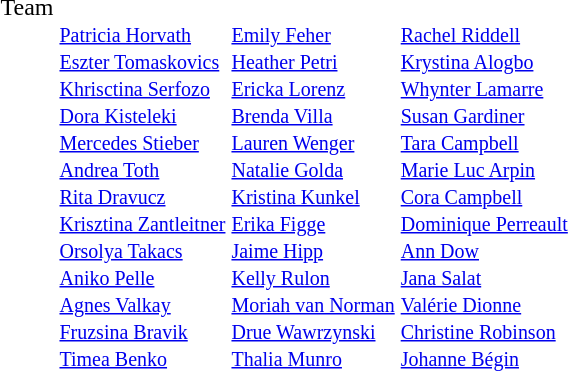<table>
<tr valign="top">
<td>Team</td>
<td><br><small><a href='#'>Patricia Horvath</a><br><a href='#'>Eszter Tomaskovics</a><br><a href='#'>Khrisctina Serfozo</a><br><a href='#'>Dora Kisteleki</a><br><a href='#'>Mercedes Stieber</a><br><a href='#'>Andrea Toth</a><br><a href='#'>Rita Dravucz</a><br><a href='#'>Krisztina Zantleitner</a><br><a href='#'>Orsolya Takacs</a><br><a href='#'>Aniko Pelle</a><br><a href='#'>Agnes Valkay</a><br><a href='#'>Fruzsina Bravik</a><br><a href='#'>Timea Benko</a></small></td>
<td><br><small><a href='#'>Emily Feher</a><br><a href='#'>Heather Petri</a><br><a href='#'>Ericka Lorenz</a><br><a href='#'>Brenda Villa</a><br><a href='#'>Lauren Wenger</a><br><a href='#'>Natalie Golda</a><br><a href='#'>Kristina Kunkel</a><br><a href='#'>Erika Figge</a><br><a href='#'>Jaime Hipp</a><br><a href='#'>Kelly Rulon</a><br><a href='#'>Moriah van Norman</a><br><a href='#'>Drue Wawrzynski</a><br><a href='#'>Thalia Munro</a></small></td>
<td><br><small><a href='#'>Rachel Riddell</a><br><a href='#'>Krystina Alogbo</a><br><a href='#'>Whynter Lamarre</a><br><a href='#'>Susan Gardiner</a><br><a href='#'>Tara Campbell</a><br><a href='#'>Marie Luc Arpin</a><br><a href='#'>Cora Campbell</a><br><a href='#'>Dominique Perreault</a><br><a href='#'>Ann Dow</a><br><a href='#'>Jana Salat</a><br><a href='#'>Valérie Dionne</a><br><a href='#'>Christine Robinson</a><br><a href='#'>Johanne Bégin</a></small></td>
</tr>
</table>
